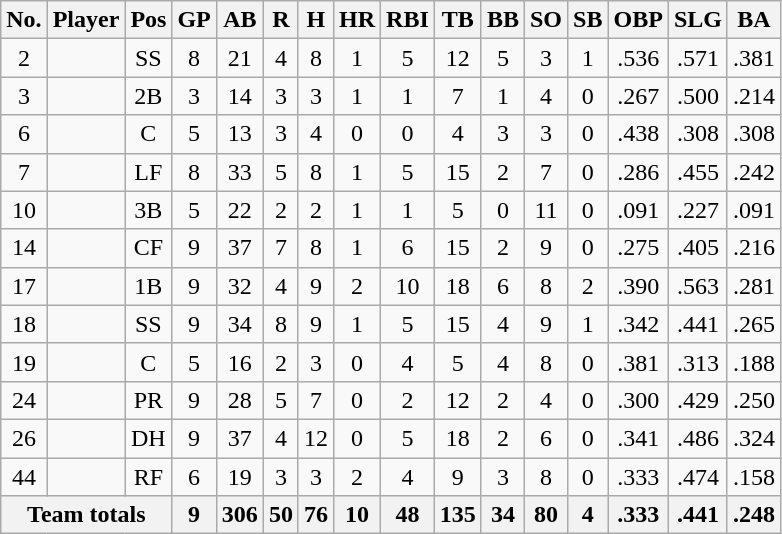<table class="wikitable sortable" style="text-align:center">
<tr>
<th>No.</th>
<th>Player</th>
<th>Pos</th>
<th>GP</th>
<th>AB</th>
<th>R</th>
<th>H</th>
<th>HR</th>
<th>RBI</th>
<th>TB</th>
<th>BB</th>
<th>SO</th>
<th>SB</th>
<th>OBP</th>
<th>SLG</th>
<th>BA</th>
</tr>
<tr>
<td>2</td>
<td></td>
<td>SS</td>
<td>8</td>
<td>21</td>
<td>4</td>
<td>8</td>
<td>1</td>
<td>5</td>
<td>12</td>
<td>5</td>
<td>3</td>
<td>1</td>
<td>.536</td>
<td>.571</td>
<td>.381</td>
</tr>
<tr>
<td>3</td>
<td></td>
<td>2B</td>
<td>3</td>
<td>14</td>
<td>3</td>
<td>3</td>
<td>1</td>
<td>1</td>
<td>7</td>
<td>1</td>
<td>4</td>
<td>0</td>
<td>.267</td>
<td>.500</td>
<td>.214</td>
</tr>
<tr>
<td>6</td>
<td></td>
<td>C</td>
<td>5</td>
<td>13</td>
<td>3</td>
<td>4</td>
<td>0</td>
<td>0</td>
<td>4</td>
<td>3</td>
<td>3</td>
<td>0</td>
<td>.438</td>
<td>.308</td>
<td>.308</td>
</tr>
<tr>
<td>7</td>
<td></td>
<td>LF</td>
<td>8</td>
<td>33</td>
<td>5</td>
<td>8</td>
<td>1</td>
<td>5</td>
<td>15</td>
<td>2</td>
<td>7</td>
<td>0</td>
<td>.286</td>
<td>.455</td>
<td>.242</td>
</tr>
<tr>
<td>10</td>
<td></td>
<td>3B</td>
<td>5</td>
<td>22</td>
<td>2</td>
<td>2</td>
<td>1</td>
<td>1</td>
<td>5</td>
<td>0</td>
<td>11</td>
<td>0</td>
<td>.091</td>
<td>.227</td>
<td>.091</td>
</tr>
<tr>
<td>14</td>
<td></td>
<td>CF</td>
<td>9</td>
<td>37</td>
<td>7</td>
<td>8</td>
<td>1</td>
<td>6</td>
<td>15</td>
<td>2</td>
<td>9</td>
<td>0</td>
<td>.275</td>
<td>.405</td>
<td>.216</td>
</tr>
<tr>
<td>17</td>
<td></td>
<td>1B</td>
<td>9</td>
<td>32</td>
<td>4</td>
<td>9</td>
<td>2</td>
<td>10</td>
<td>18</td>
<td>6</td>
<td>8</td>
<td>2</td>
<td>.390</td>
<td>.563</td>
<td>.281</td>
</tr>
<tr>
<td>18</td>
<td></td>
<td>SS</td>
<td>9</td>
<td>34</td>
<td>8</td>
<td>9</td>
<td>1</td>
<td>5</td>
<td>15</td>
<td>4</td>
<td>9</td>
<td>1</td>
<td>.342</td>
<td>.441</td>
<td>.265</td>
</tr>
<tr>
<td>19</td>
<td></td>
<td>C</td>
<td>5</td>
<td>16</td>
<td>2</td>
<td>3</td>
<td>0</td>
<td>4</td>
<td>5</td>
<td>4</td>
<td>8</td>
<td>0</td>
<td>.381</td>
<td>.313</td>
<td>.188</td>
</tr>
<tr>
<td>24</td>
<td></td>
<td>PR</td>
<td>9</td>
<td>28</td>
<td>5</td>
<td>7</td>
<td>0</td>
<td>2</td>
<td>12</td>
<td>2</td>
<td>4</td>
<td>0</td>
<td>.300</td>
<td>.429</td>
<td>.250</td>
</tr>
<tr>
<td>26</td>
<td></td>
<td>DH</td>
<td>9</td>
<td>37</td>
<td>4</td>
<td>12</td>
<td>0</td>
<td>5</td>
<td>18</td>
<td>2</td>
<td>6</td>
<td>0</td>
<td>.341</td>
<td>.486</td>
<td>.324</td>
</tr>
<tr>
<td>44</td>
<td></td>
<td>RF</td>
<td>6</td>
<td>19</td>
<td>3</td>
<td>3</td>
<td>2</td>
<td>4</td>
<td>9</td>
<td>3</td>
<td>8</td>
<td>0</td>
<td>.333</td>
<td>.474</td>
<td>.158</td>
</tr>
<tr class="sortbottom">
<th colspan=3>Team totals</th>
<th>9</th>
<th>306</th>
<th>50</th>
<th>76</th>
<th>10</th>
<th>48</th>
<th>135</th>
<th>34</th>
<th>80</th>
<th>4</th>
<th>.333</th>
<th>.441</th>
<th>.248</th>
</tr>
</table>
